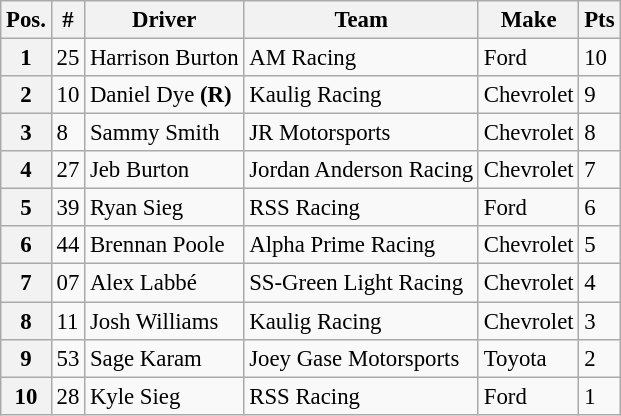<table class="wikitable" style="font-size:95%">
<tr>
<th>Pos.</th>
<th>#</th>
<th>Driver</th>
<th>Team</th>
<th>Make</th>
<th>Pts</th>
</tr>
<tr>
<th>1</th>
<td>25</td>
<td>Harrison Burton</td>
<td>AM Racing</td>
<td>Ford</td>
<td>10</td>
</tr>
<tr>
<th>2</th>
<td>10</td>
<td>Daniel Dye <strong>(R)</strong></td>
<td>Kaulig Racing</td>
<td>Chevrolet</td>
<td>9</td>
</tr>
<tr>
<th>3</th>
<td>8</td>
<td>Sammy Smith</td>
<td>JR Motorsports</td>
<td>Chevrolet</td>
<td>8</td>
</tr>
<tr>
<th>4</th>
<td>27</td>
<td>Jeb Burton</td>
<td>Jordan Anderson Racing</td>
<td>Chevrolet</td>
<td>7</td>
</tr>
<tr>
<th>5</th>
<td>39</td>
<td>Ryan Sieg</td>
<td>RSS Racing</td>
<td>Ford</td>
<td>6</td>
</tr>
<tr>
<th>6</th>
<td>44</td>
<td>Brennan Poole</td>
<td>Alpha Prime Racing</td>
<td>Chevrolet</td>
<td>5</td>
</tr>
<tr>
<th>7</th>
<td>07</td>
<td>Alex Labbé</td>
<td>SS-Green Light Racing</td>
<td>Chevrolet</td>
<td>4</td>
</tr>
<tr>
<th>8</th>
<td>11</td>
<td>Josh Williams</td>
<td>Kaulig Racing</td>
<td>Chevrolet</td>
<td>3</td>
</tr>
<tr>
<th>9</th>
<td>53</td>
<td>Sage Karam</td>
<td>Joey Gase Motorsports</td>
<td>Toyota</td>
<td>2</td>
</tr>
<tr>
<th>10</th>
<td>28</td>
<td>Kyle Sieg</td>
<td>RSS Racing</td>
<td>Ford</td>
<td>1</td>
</tr>
</table>
